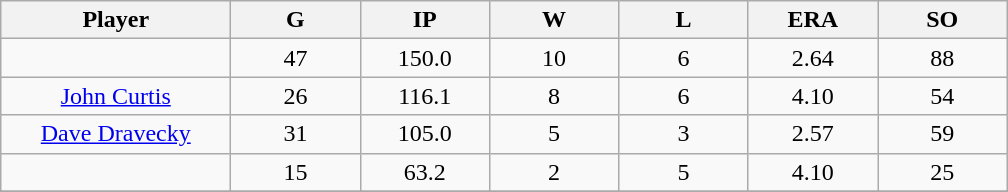<table class="wikitable sortable">
<tr>
<th bgcolor="#DDDDFF" width="16%">Player</th>
<th bgcolor="#DDDDFF" width="9%">G</th>
<th bgcolor="#DDDDFF" width="9%">IP</th>
<th bgcolor="#DDDDFF" width="9%">W</th>
<th bgcolor="#DDDDFF" width="9%">L</th>
<th bgcolor="#DDDDFF" width="9%">ERA</th>
<th bgcolor="#DDDDFF" width="9%">SO</th>
</tr>
<tr align="center">
<td></td>
<td>47</td>
<td>150.0</td>
<td>10</td>
<td>6</td>
<td>2.64</td>
<td>88</td>
</tr>
<tr align="center">
<td><a href='#'>John Curtis</a></td>
<td>26</td>
<td>116.1</td>
<td>8</td>
<td>6</td>
<td>4.10</td>
<td>54</td>
</tr>
<tr align=center>
<td><a href='#'>Dave Dravecky</a></td>
<td>31</td>
<td>105.0</td>
<td>5</td>
<td>3</td>
<td>2.57</td>
<td>59</td>
</tr>
<tr align=center>
<td></td>
<td>15</td>
<td>63.2</td>
<td>2</td>
<td>5</td>
<td>4.10</td>
<td>25</td>
</tr>
<tr align="center">
</tr>
</table>
